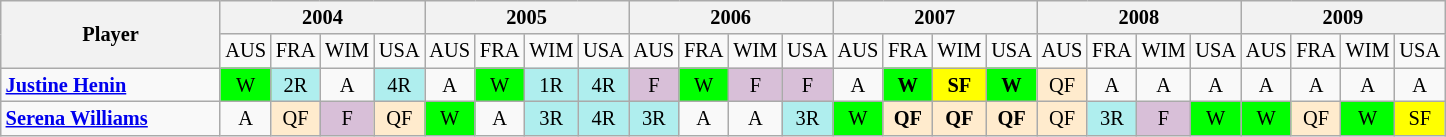<table class=wikitable style=text-align:center;font-size:85%>
<tr>
<th rowspan=2 style=width:140px>Player</th>
<th colspan=4>2004</th>
<th colspan=4>2005</th>
<th colspan=4>2006</th>
<th colspan=4>2007</th>
<th colspan=4>2008</th>
<th colspan=4>2009</th>
</tr>
<tr>
<td>AUS</td>
<td>FRA</td>
<td>WIM</td>
<td>USA</td>
<td>AUS</td>
<td>FRA</td>
<td>WIM</td>
<td>USA</td>
<td>AUS</td>
<td>FRA</td>
<td>WIM</td>
<td>USA</td>
<td>AUS</td>
<td>FRA</td>
<td>WIM</td>
<td>USA</td>
<td>AUS</td>
<td>FRA</td>
<td>WIM</td>
<td>USA</td>
<td>AUS</td>
<td>FRA</td>
<td>WIM</td>
<td>USA</td>
</tr>
<tr>
<td align=left> <strong><a href='#'>Justine Henin</a></strong></td>
<td bgcolor=lime>W</td>
<td style="background:#afeeee;">2R</td>
<td>A</td>
<td style="background:#afeeee;">4R</td>
<td>A</td>
<td bgcolor=lime>W</td>
<td style="background:#afeeee;">1R</td>
<td style="background:#afeeee;">4R</td>
<td style="background:thistle;">F</td>
<td bgcolor=lime>W</td>
<td style="background:thistle;">F</td>
<td style="background:thistle;">F</td>
<td>A</td>
<td bgcolor=lime><strong>W</strong></td>
<td style="background:yellow;"><strong>SF</strong></td>
<td bgcolor=lime><strong>W</strong></td>
<td style="background:#ffebcd;">QF</td>
<td>A</td>
<td>A</td>
<td>A</td>
<td>A</td>
<td>A</td>
<td>A</td>
<td>A</td>
</tr>
<tr>
<td align=left> <strong><a href='#'>Serena Williams</a></strong></td>
<td>A</td>
<td style="background:#ffebcd;">QF</td>
<td style="background:thistle;">F</td>
<td style="background:#ffebcd;">QF</td>
<td bgcolor=lime>W</td>
<td>A</td>
<td style="background:#afeeee;">3R</td>
<td style="background:#afeeee;">4R</td>
<td style="background:#afeeee;">3R</td>
<td>A</td>
<td>A</td>
<td style="background:#afeeee;">3R</td>
<td bgcolor=lime>W</td>
<td style="background:#ffebcd;"><strong>QF</strong></td>
<td style="background:#ffebcd;"><strong>QF</strong></td>
<td style="background:#ffebcd;"><strong>QF</strong></td>
<td style="background:#ffebcd;">QF</td>
<td style="background:#afeeee;">3R</td>
<td style="background:thistle;">F</td>
<td bgcolor=lime>W</td>
<td bgcolor=lime>W</td>
<td style="background:#ffebcd;">QF</td>
<td bgcolor=lime>W</td>
<td style="background:yellow;">SF</td>
</tr>
</table>
